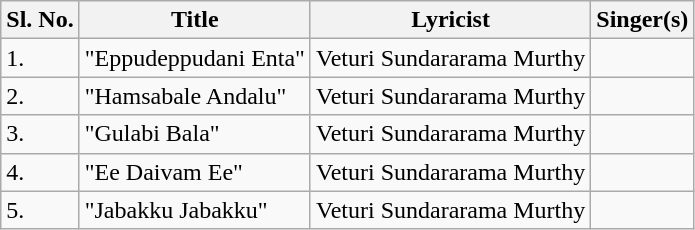<table class="wikitable">
<tr>
<th>Sl. No.</th>
<th>Title</th>
<th>Lyricist</th>
<th>Singer(s)</th>
</tr>
<tr>
<td>1.</td>
<td>"Eppudeppudani Enta"</td>
<td>Veturi Sundararama Murthy</td>
<td></td>
</tr>
<tr>
<td>2.</td>
<td>"Hamsabale Andalu"</td>
<td>Veturi Sundararama Murthy</td>
<td></td>
</tr>
<tr>
<td>3.</td>
<td>"Gulabi Bala"</td>
<td>Veturi Sundararama Murthy</td>
<td></td>
</tr>
<tr>
<td>4.</td>
<td>"Ee Daivam Ee"</td>
<td>Veturi Sundararama Murthy</td>
<td></td>
</tr>
<tr>
<td>5.</td>
<td>"Jabakku Jabakku"</td>
<td>Veturi Sundararama Murthy</td>
<td></td>
</tr>
</table>
